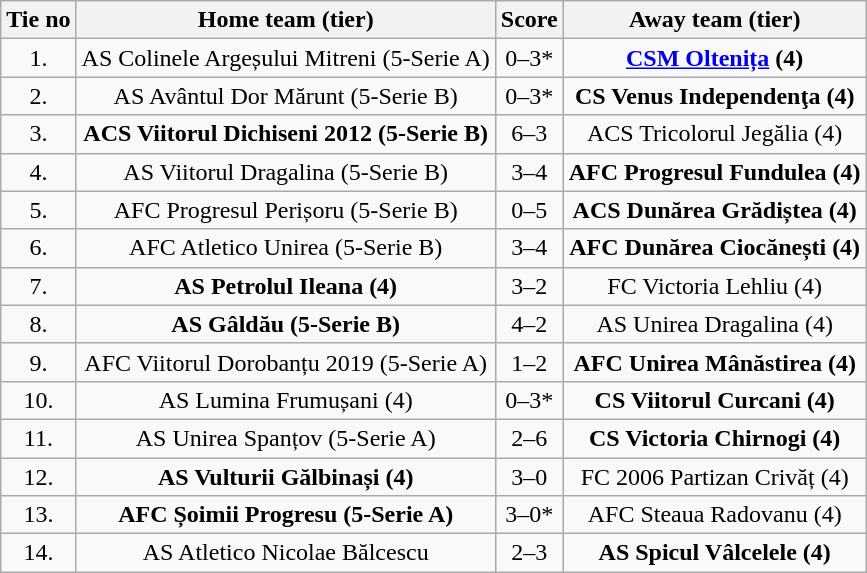<table class="wikitable" style="text-align: center">
<tr>
<th>Tie no</th>
<th>Home team (tier)</th>
<th>Score</th>
<th>Away team (tier)</th>
</tr>
<tr>
<td>1.</td>
<td>AS Colinele Argeșului Mitreni (5-Serie A)</td>
<td>0–3*</td>
<td><strong><a href='#'>CSM Oltenița</a> (4)</strong></td>
</tr>
<tr>
<td>2.</td>
<td>AS Avântul Dor Mărunt (5-Serie B)</td>
<td>0–3*</td>
<td><strong>CS Venus Independenţa (4)</strong></td>
</tr>
<tr>
<td>3.</td>
<td><strong>ACS Viitorul Dichiseni 2012 (5-Serie B)</strong></td>
<td>6–3</td>
<td>ACS Tricolorul Jegălia (4)</td>
</tr>
<tr>
<td>4.</td>
<td>AS Viitorul Dragalina (5-Serie B)</td>
<td>3–4</td>
<td><strong>AFC Progresul Fundulea (4)</strong></td>
</tr>
<tr>
<td>5.</td>
<td>AFC Progresul Perișoru (5-Serie B)</td>
<td>0–5</td>
<td><strong>ACS Dunărea Grădiștea (4)</strong></td>
</tr>
<tr>
<td>6.</td>
<td>AFC Atletico Unirea (5-Serie B)</td>
<td>3–4</td>
<td><strong>AFC Dunărea Ciocănești (4)</strong></td>
</tr>
<tr>
<td>7.</td>
<td><strong>AS Petrolul Ileana (4)</strong></td>
<td>3–2</td>
<td>FC Victoria Lehliu (4)</td>
</tr>
<tr>
<td>8.</td>
<td><strong>AS Gâldău (5-Serie B)</strong></td>
<td>4–2</td>
<td>AS Unirea Dragalina (4)</td>
</tr>
<tr>
<td>9.</td>
<td>AFC Viitorul Dorobanțu 2019 (5-Serie A)</td>
<td>1–2</td>
<td><strong>AFC Unirea Mânăstirea (4)</strong></td>
</tr>
<tr>
<td>10.</td>
<td>AS Lumina Frumușani (4)</td>
<td>0–3*</td>
<td><strong>CS Viitorul Curcani (4)</strong></td>
</tr>
<tr>
<td>11.</td>
<td>AS Unirea Spanțov (5-Serie A)</td>
<td>2–6</td>
<td><strong>CS Victoria Chirnogi (4)</strong></td>
</tr>
<tr>
<td>12.</td>
<td><strong>AS Vulturii Gălbinași (4)</strong></td>
<td>3–0</td>
<td>FC 2006 Partizan Crivăț (4)</td>
</tr>
<tr>
<td>13.</td>
<td><strong>AFC Șoimii Progresu (5-Serie A)</strong></td>
<td>3–0*</td>
<td>AFC Steaua Radovanu (4)</td>
</tr>
<tr>
<td>14.</td>
<td>AS Atletico Nicolae Bălcescu</td>
<td>2–3</td>
<td><strong>AS Spicul Vâlcelele (4)</strong></td>
</tr>
</table>
